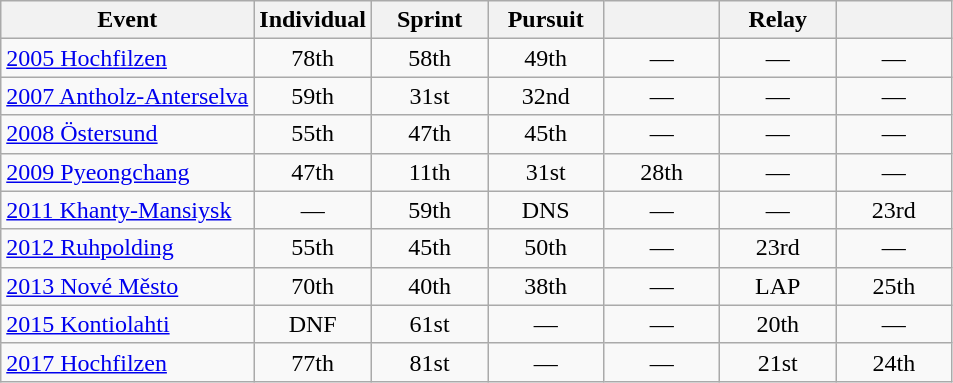<table class="wikitable" style="text-align: center;">
<tr ">
<th>Event</th>
<th style="width:70px;">Individual</th>
<th style="width:70px;">Sprint</th>
<th style="width:70px;">Pursuit</th>
<th style="width:70px;"></th>
<th style="width:70px;">Relay</th>
<th style="width:70px;"></th>
</tr>
<tr>
<td align="left"> <a href='#'>2005 Hochfilzen</a></td>
<td>78th</td>
<td>58th</td>
<td>49th</td>
<td>—</td>
<td>—</td>
<td>—</td>
</tr>
<tr>
<td align=left> <a href='#'>2007 Antholz-Anterselva</a></td>
<td>59th</td>
<td>31st</td>
<td>32nd</td>
<td>—</td>
<td>—</td>
<td>—</td>
</tr>
<tr>
<td align=left> <a href='#'>2008 Östersund</a></td>
<td>55th</td>
<td>47th</td>
<td>45th</td>
<td>—</td>
<td>—</td>
<td>—</td>
</tr>
<tr>
<td align=left> <a href='#'>2009 Pyeongchang</a></td>
<td>47th</td>
<td>11th</td>
<td>31st</td>
<td>28th</td>
<td>—</td>
<td>—</td>
</tr>
<tr>
<td align=left> <a href='#'>2011 Khanty-Mansiysk</a></td>
<td>—</td>
<td>59th</td>
<td>DNS</td>
<td>—</td>
<td>—</td>
<td>23rd</td>
</tr>
<tr>
<td align=left> <a href='#'>2012 Ruhpolding</a></td>
<td>55th</td>
<td>45th</td>
<td>50th</td>
<td>—</td>
<td>23rd</td>
<td>—</td>
</tr>
<tr>
<td align=left> <a href='#'>2013 Nové Město</a></td>
<td>70th</td>
<td>40th</td>
<td>38th</td>
<td>—</td>
<td>LAP</td>
<td>25th</td>
</tr>
<tr>
<td align=left> <a href='#'>2015 Kontiolahti</a></td>
<td>DNF</td>
<td>61st</td>
<td>—</td>
<td>—</td>
<td>20th</td>
<td>—</td>
</tr>
<tr>
<td align="left"> <a href='#'>2017 Hochfilzen</a></td>
<td>77th</td>
<td>81st</td>
<td>—</td>
<td>—</td>
<td>21st</td>
<td>24th</td>
</tr>
</table>
